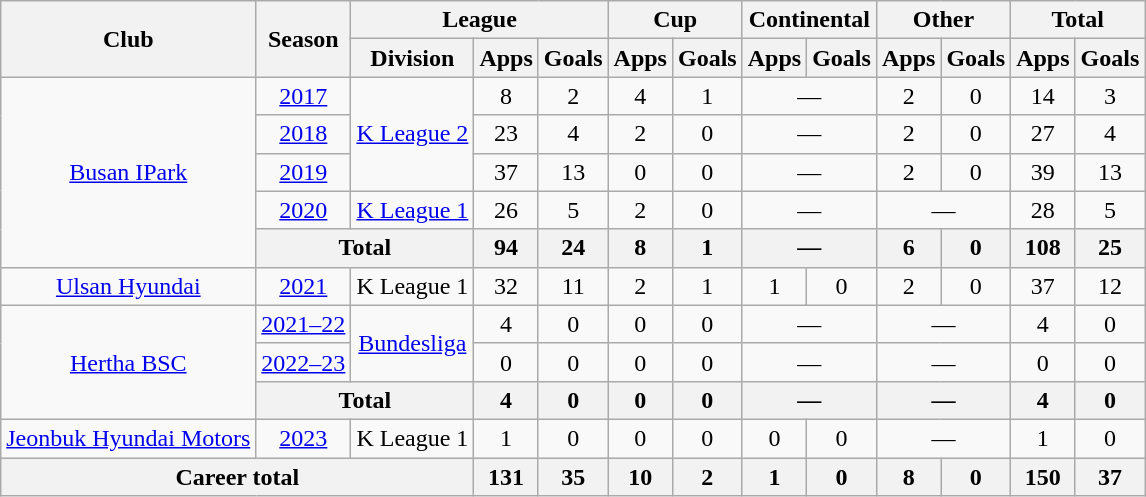<table class="wikitable" style="text-align:center">
<tr>
<th rowspan="2">Club</th>
<th rowspan="2">Season</th>
<th colspan="3">League</th>
<th colspan="2">Cup</th>
<th colspan="2">Continental</th>
<th colspan="2">Other</th>
<th colspan="2">Total</th>
</tr>
<tr>
<th>Division</th>
<th>Apps</th>
<th>Goals</th>
<th>Apps</th>
<th>Goals</th>
<th>Apps</th>
<th>Goals</th>
<th>Apps</th>
<th>Goals</th>
<th>Apps</th>
<th>Goals</th>
</tr>
<tr>
<td rowspan="5"><a href='#'>Busan IPark</a></td>
<td><a href='#'>2017</a></td>
<td rowspan="3"><a href='#'>K League 2</a></td>
<td>8</td>
<td>2</td>
<td>4</td>
<td>1</td>
<td colspan="2">—</td>
<td>2</td>
<td>0</td>
<td>14</td>
<td>3</td>
</tr>
<tr>
<td><a href='#'>2018</a></td>
<td>23</td>
<td>4</td>
<td>2</td>
<td>0</td>
<td colspan="2">—</td>
<td>2</td>
<td>0</td>
<td>27</td>
<td>4</td>
</tr>
<tr>
<td><a href='#'>2019</a></td>
<td>37</td>
<td>13</td>
<td>0</td>
<td>0</td>
<td colspan="2">—</td>
<td>2</td>
<td>0</td>
<td>39</td>
<td>13</td>
</tr>
<tr>
<td><a href='#'>2020</a></td>
<td><a href='#'>K League 1</a></td>
<td>26</td>
<td>5</td>
<td>2</td>
<td>0</td>
<td colspan="2">—</td>
<td colspan="2">—</td>
<td>28</td>
<td>5</td>
</tr>
<tr>
<th colspan="2">Total</th>
<th>94</th>
<th>24</th>
<th>8</th>
<th>1</th>
<th colspan="2">—</th>
<th>6</th>
<th>0</th>
<th>108</th>
<th>25</th>
</tr>
<tr>
<td><a href='#'>Ulsan Hyundai</a></td>
<td><a href='#'>2021</a></td>
<td>K League 1</td>
<td>32</td>
<td>11</td>
<td>2</td>
<td>1</td>
<td>1</td>
<td>0</td>
<td>2</td>
<td>0</td>
<td>37</td>
<td>12</td>
</tr>
<tr>
<td rowspan="3"><a href='#'>Hertha BSC</a></td>
<td><a href='#'>2021–22</a></td>
<td rowspan="2"><a href='#'>Bundesliga</a></td>
<td>4</td>
<td>0</td>
<td>0</td>
<td>0</td>
<td colspan="2">—</td>
<td colspan="2">—</td>
<td>4</td>
<td>0</td>
</tr>
<tr>
<td><a href='#'>2022–23</a></td>
<td>0</td>
<td>0</td>
<td>0</td>
<td>0</td>
<td colspan="2">—</td>
<td colspan="2">—</td>
<td>0</td>
<td>0</td>
</tr>
<tr>
<th colspan="2">Total</th>
<th>4</th>
<th>0</th>
<th>0</th>
<th>0</th>
<th colspan="2">—</th>
<th colspan="2">—</th>
<th>4</th>
<th>0</th>
</tr>
<tr>
<td><a href='#'>Jeonbuk Hyundai Motors</a></td>
<td><a href='#'>2023</a></td>
<td>K League 1</td>
<td>1</td>
<td>0</td>
<td>0</td>
<td>0</td>
<td>0</td>
<td>0</td>
<td colspan="2">—</td>
<td>1</td>
<td>0</td>
</tr>
<tr>
<th colspan="3">Career total</th>
<th>131</th>
<th>35</th>
<th>10</th>
<th>2</th>
<th>1</th>
<th>0</th>
<th>8</th>
<th>0</th>
<th>150</th>
<th>37</th>
</tr>
</table>
